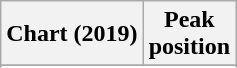<table class="wikitable plainrowheaders" style="text-align:center">
<tr>
<th scope="col">Chart (2019)</th>
<th scope="col">Peak<br>position</th>
</tr>
<tr>
</tr>
<tr>
</tr>
<tr>
</tr>
<tr>
</tr>
<tr>
</tr>
<tr>
</tr>
</table>
